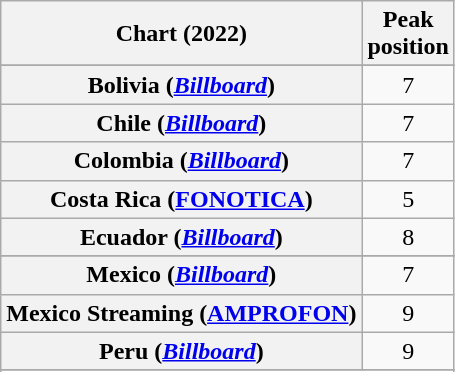<table class="wikitable sortable plainrowheaders" style="text-align:center">
<tr>
<th scope="col">Chart (2022)</th>
<th scope="col">Peak<br>position</th>
</tr>
<tr>
</tr>
<tr>
<th scope="row">Bolivia (<em><a href='#'>Billboard</a></em>)</th>
<td>7</td>
</tr>
<tr>
<th scope="row">Chile (<em><a href='#'>Billboard</a></em>)</th>
<td>7</td>
</tr>
<tr>
<th scope="row">Colombia (<em><a href='#'>Billboard</a></em>)</th>
<td>7</td>
</tr>
<tr>
<th scope="row">Costa Rica (<a href='#'>FONOTICA</a>)</th>
<td>5</td>
</tr>
<tr>
<th scope="row">Ecuador (<em><a href='#'>Billboard</a></em>)</th>
<td>8</td>
</tr>
<tr>
</tr>
<tr>
<th scope="row">Mexico (<em><a href='#'>Billboard</a></em>)</th>
<td>7</td>
</tr>
<tr>
<th scope="row">Mexico Streaming (<a href='#'>AMPROFON</a>) </th>
<td>9</td>
</tr>
<tr>
<th scope="row">Peru (<em><a href='#'>Billboard</a></em>)</th>
<td>9</td>
</tr>
<tr>
</tr>
<tr>
</tr>
<tr>
</tr>
<tr>
</tr>
</table>
